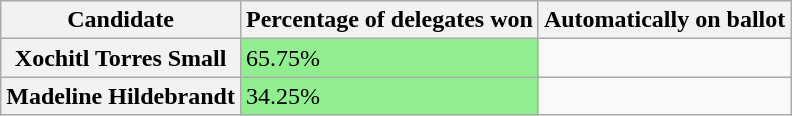<table class="wikitable">
<tr valign= bottom>
<th>Candidate</th>
<th>Percentage of delegates won</th>
<th>Automatically on ballot</th>
</tr>
<tr>
<th>Xochitl Torres Small</th>
<td bgcolor=lightgreen>65.75%</td>
<td></td>
</tr>
<tr>
<th>Madeline Hildebrandt</th>
<td bgcolor=lightgreen>34.25%</td>
<td></td>
</tr>
</table>
